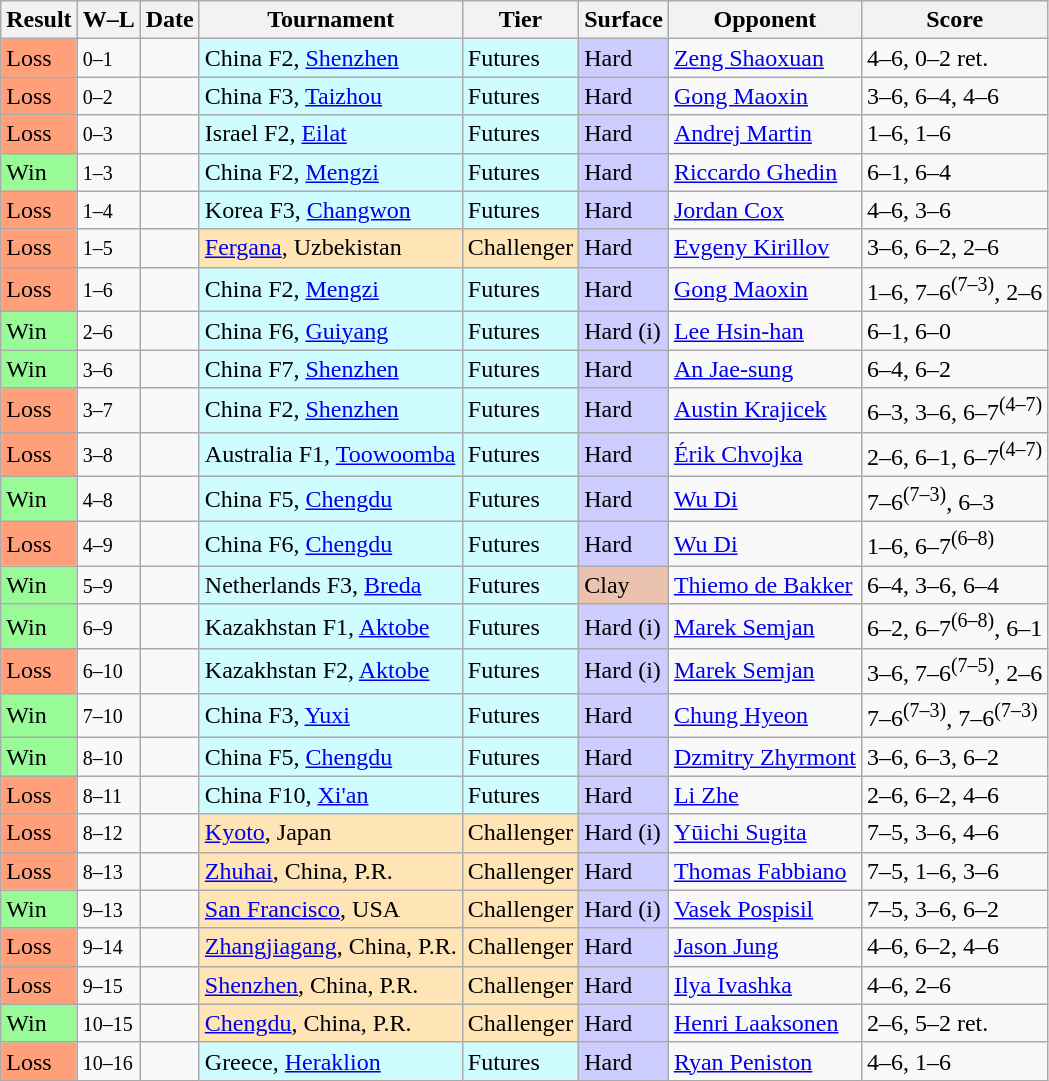<table class="sortable wikitable">
<tr>
<th>Result</th>
<th class="unsortable">W–L</th>
<th>Date</th>
<th>Tournament</th>
<th>Tier</th>
<th>Surface</th>
<th>Opponent</th>
<th class="unsortable">Score</th>
</tr>
<tr>
<td bgcolor=FFA07A>Loss</td>
<td><small>0–1</small></td>
<td></td>
<td style="background:#cffcff;">China F2, <a href='#'>Shenzhen</a></td>
<td style="background:#cffcff;">Futures</td>
<td bgcolor=CCCCFF>Hard</td>
<td> <a href='#'>Zeng Shaoxuan</a></td>
<td>4–6, 0–2 ret.</td>
</tr>
<tr>
<td bgcolor=ffa07a>Loss</td>
<td><small>0–2</small></td>
<td></td>
<td style="background:#cffcff;">China F3, <a href='#'>Taizhou</a></td>
<td style="background:#cffcff;">Futures</td>
<td bgcolor=CCCCFF>Hard</td>
<td> <a href='#'>Gong Maoxin</a></td>
<td>3–6, 6–4, 4–6</td>
</tr>
<tr>
<td bgcolor=FFA07A>Loss</td>
<td><small>0–3</small></td>
<td></td>
<td style="background:#cffcff;">Israel F2, <a href='#'>Eilat</a></td>
<td style="background:#cffcff;">Futures</td>
<td bgcolor=CCCCFF>Hard</td>
<td> <a href='#'>Andrej Martin</a></td>
<td>1–6, 1–6</td>
</tr>
<tr>
<td bgcolor=98fb98>Win</td>
<td><small>1–3</small></td>
<td></td>
<td style="background:#cffcff;">China F2, <a href='#'>Mengzi</a></td>
<td style="background:#cffcff;">Futures</td>
<td bgcolor=CCCCFF>Hard</td>
<td> <a href='#'>Riccardo Ghedin</a></td>
<td>6–1, 6–4</td>
</tr>
<tr>
<td bgcolor=ffa07a>Loss</td>
<td><small>1–4</small></td>
<td></td>
<td style="background:#cffcff;">Korea F3, <a href='#'>Changwon</a></td>
<td style="background:#cffcff;">Futures</td>
<td bgcolor=CCCCFF>Hard</td>
<td> <a href='#'>Jordan Cox</a></td>
<td>4–6, 3–6</td>
</tr>
<tr>
<td bgcolor=ffa07a>Loss</td>
<td><small>1–5</small></td>
<td><a href='#'></a></td>
<td style="background:moccasin;"><a href='#'>Fergana</a>, Uzbekistan</td>
<td style="background:moccasin;">Challenger</td>
<td bgcolor=CCCCFF>Hard</td>
<td> <a href='#'>Evgeny Kirillov</a></td>
<td>3–6, 6–2, 2–6</td>
</tr>
<tr>
<td bgcolor=ffa07a>Loss</td>
<td><small>1–6</small></td>
<td></td>
<td style="background:#cffcff;">China F2, <a href='#'>Mengzi</a></td>
<td style="background:#cffcff;">Futures</td>
<td bgcolor=CCCCFF>Hard</td>
<td> <a href='#'>Gong Maoxin</a></td>
<td>1–6, 7–6<sup>(7–3)</sup>, 2–6</td>
</tr>
<tr>
<td bgcolor=98fb98>Win</td>
<td><small>2–6</small></td>
<td></td>
<td style="background:#cffcff;">China F6, <a href='#'>Guiyang</a></td>
<td style="background:#cffcff;">Futures</td>
<td bgcolor=CCCCFF>Hard (i)</td>
<td> <a href='#'>Lee Hsin-han</a></td>
<td>6–1, 6–0</td>
</tr>
<tr>
<td bgcolor=98fb98>Win</td>
<td><small>3–6</small></td>
<td></td>
<td style="background:#cffcff;">China F7, <a href='#'>Shenzhen</a></td>
<td style="background:#cffcff;">Futures</td>
<td bgcolor=CCCCFF>Hard</td>
<td> <a href='#'>An Jae-sung</a></td>
<td>6–4, 6–2</td>
</tr>
<tr>
<td bgcolor=ffa07a>Loss</td>
<td><small>3–7</small></td>
<td></td>
<td style="background:#cffcff;">China F2, <a href='#'>Shenzhen</a></td>
<td style="background:#cffcff;">Futures</td>
<td bgcolor=CCCCFF>Hard</td>
<td> <a href='#'>Austin Krajicek</a></td>
<td>6–3, 3–6, 6–7<sup>(4–7)</sup></td>
</tr>
<tr>
<td bgcolor=ffa07a>Loss</td>
<td><small>3–8</small></td>
<td></td>
<td style="background:#cffcff;">Australia F1, <a href='#'>Toowoomba</a></td>
<td style="background:#cffcff;">Futures</td>
<td bgcolor=CCCCFF>Hard</td>
<td> <a href='#'>Érik Chvojka</a></td>
<td>2–6, 6–1, 6–7<sup>(4–7)</sup></td>
</tr>
<tr>
<td bgcolor=98fb98>Win</td>
<td><small>4–8</small></td>
<td></td>
<td style="background:#cffcff;">China F5, <a href='#'>Chengdu</a></td>
<td style="background:#cffcff;">Futures</td>
<td bgcolor=CCCCFF>Hard</td>
<td> <a href='#'>Wu Di</a></td>
<td>7–6<sup>(7–3)</sup>, 6–3</td>
</tr>
<tr>
<td bgcolor=ffa07a>Loss</td>
<td><small>4–9</small></td>
<td></td>
<td style="background:#cffcff;">China F6, <a href='#'>Chengdu</a></td>
<td style="background:#cffcff;">Futures</td>
<td bgcolor=CCCCFF>Hard</td>
<td> <a href='#'>Wu Di</a></td>
<td>1–6, 6–7<sup>(6–8)</sup></td>
</tr>
<tr>
<td bgcolor=98fb98>Win</td>
<td><small>5–9</small></td>
<td></td>
<td style="background:#cffcff;">Netherlands F3, <a href='#'>Breda</a></td>
<td style="background:#cffcff;">Futures</td>
<td bgcolor=EBC2AF>Clay</td>
<td> <a href='#'>Thiemo de Bakker</a></td>
<td>6–4, 3–6, 6–4</td>
</tr>
<tr>
<td bgcolor=98fb98>Win</td>
<td><small>6–9</small></td>
<td></td>
<td style="background:#cffcff;">Kazakhstan F1, <a href='#'>Aktobe</a></td>
<td style="background:#cffcff;">Futures</td>
<td bgcolor=CCCCFF>Hard (i)</td>
<td> <a href='#'>Marek Semjan</a></td>
<td>6–2, 6–7<sup>(6–8)</sup>, 6–1</td>
</tr>
<tr>
<td bgcolor=ffa07a>Loss</td>
<td><small>6–10</small></td>
<td></td>
<td style="background:#cffcff;">Kazakhstan F2, <a href='#'>Aktobe</a></td>
<td style="background:#cffcff;">Futures</td>
<td bgcolor=CCCCFF>Hard (i)</td>
<td> <a href='#'>Marek Semjan</a></td>
<td>3–6, 7–6<sup>(7–5)</sup>, 2–6</td>
</tr>
<tr>
<td bgcolor=98fb98>Win</td>
<td><small>7–10</small></td>
<td></td>
<td style="background:#cffcff;">China F3, <a href='#'>Yuxi</a></td>
<td style="background:#cffcff;">Futures</td>
<td bgcolor=CCCCFF>Hard</td>
<td> <a href='#'>Chung Hyeon</a></td>
<td>7–6<sup>(7–3)</sup>, 7–6<sup>(7–3)</sup></td>
</tr>
<tr>
<td bgcolor=98fb98>Win</td>
<td><small>8–10</small></td>
<td></td>
<td style="background:#cffcff;">China F5, <a href='#'>Chengdu</a></td>
<td style="background:#cffcff;">Futures</td>
<td bgcolor=CCCCFF>Hard</td>
<td> <a href='#'>Dzmitry Zhyrmont</a></td>
<td>3–6, 6–3, 6–2</td>
</tr>
<tr>
<td bgcolor=ffa07a>Loss</td>
<td><small>8–11</small></td>
<td></td>
<td style="background:#cffcff;">China F10, <a href='#'>Xi'an</a></td>
<td style="background:#cffcff;">Futures</td>
<td bgcolor=CCCCFF>Hard</td>
<td> <a href='#'>Li Zhe</a></td>
<td>2–6, 6–2, 4–6</td>
</tr>
<tr>
<td bgcolor=ffa07a>Loss</td>
<td><small>8–12</small></td>
<td><a href='#'></a></td>
<td style="background:moccasin;"><a href='#'>Kyoto</a>, Japan</td>
<td style="background:moccasin;">Challenger</td>
<td bgcolor=CCCCFF>Hard (i)</td>
<td> <a href='#'>Yūichi Sugita</a></td>
<td>7–5, 3–6, 4–6</td>
</tr>
<tr>
<td bgcolor=ffa07a>Loss</td>
<td><small>8–13</small></td>
<td><a href='#'></a></td>
<td style="background:moccasin;"><a href='#'>Zhuhai</a>, China, P.R.</td>
<td style="background:moccasin;">Challenger</td>
<td bgcolor=CCCCFF>Hard</td>
<td> <a href='#'>Thomas Fabbiano</a></td>
<td>7–5, 1–6, 3–6</td>
</tr>
<tr>
<td bgcolor=98fb98>Win</td>
<td><small>9–13</small></td>
<td><a href='#'></a></td>
<td style="background:moccasin;"><a href='#'>San Francisco</a>, USA</td>
<td style="background:moccasin;">Challenger</td>
<td bgcolor=CCCCFF>Hard (i)</td>
<td> <a href='#'>Vasek Pospisil</a></td>
<td>7–5, 3–6, 6–2</td>
</tr>
<tr>
<td bgcolor=ffa07a>Loss</td>
<td><small>9–14</small></td>
<td><a href='#'></a></td>
<td style="background:moccasin;"><a href='#'>Zhangjiagang</a>, China, P.R.</td>
<td style="background:moccasin;">Challenger</td>
<td bgcolor=CCCCFF>Hard</td>
<td> <a href='#'>Jason Jung</a></td>
<td>4–6, 6–2, 4–6</td>
</tr>
<tr>
<td bgcolor=ffa07a>Loss</td>
<td><small>9–15</small></td>
<td><a href='#'></a></td>
<td style="background:moccasin;"><a href='#'>Shenzhen</a>, China, P.R.</td>
<td style="background:moccasin;">Challenger</td>
<td bgcolor=CCCCFF>Hard</td>
<td> <a href='#'>Ilya Ivashka</a></td>
<td>4–6, 2–6</td>
</tr>
<tr>
<td bgcolor=98fb98>Win</td>
<td><small>10–15</small></td>
<td><a href='#'></a></td>
<td style="background:moccasin;"><a href='#'>Chengdu</a>, China, P.R.</td>
<td style="background:moccasin;">Challenger</td>
<td bgcolor=CCCCFF>Hard</td>
<td> <a href='#'>Henri Laaksonen</a></td>
<td>2–6, 5–2 ret.</td>
</tr>
<tr>
<td bgcolor=ffa07a>Loss</td>
<td><small>10–16</small></td>
<td></td>
<td style="background:#cffcff;">Greece, <a href='#'>Heraklion</a></td>
<td style="background:#cffcff;">Futures</td>
<td bgcolor=CCCCFF>Hard</td>
<td> <a href='#'>Ryan Peniston</a></td>
<td>4–6, 1–6</td>
</tr>
</table>
